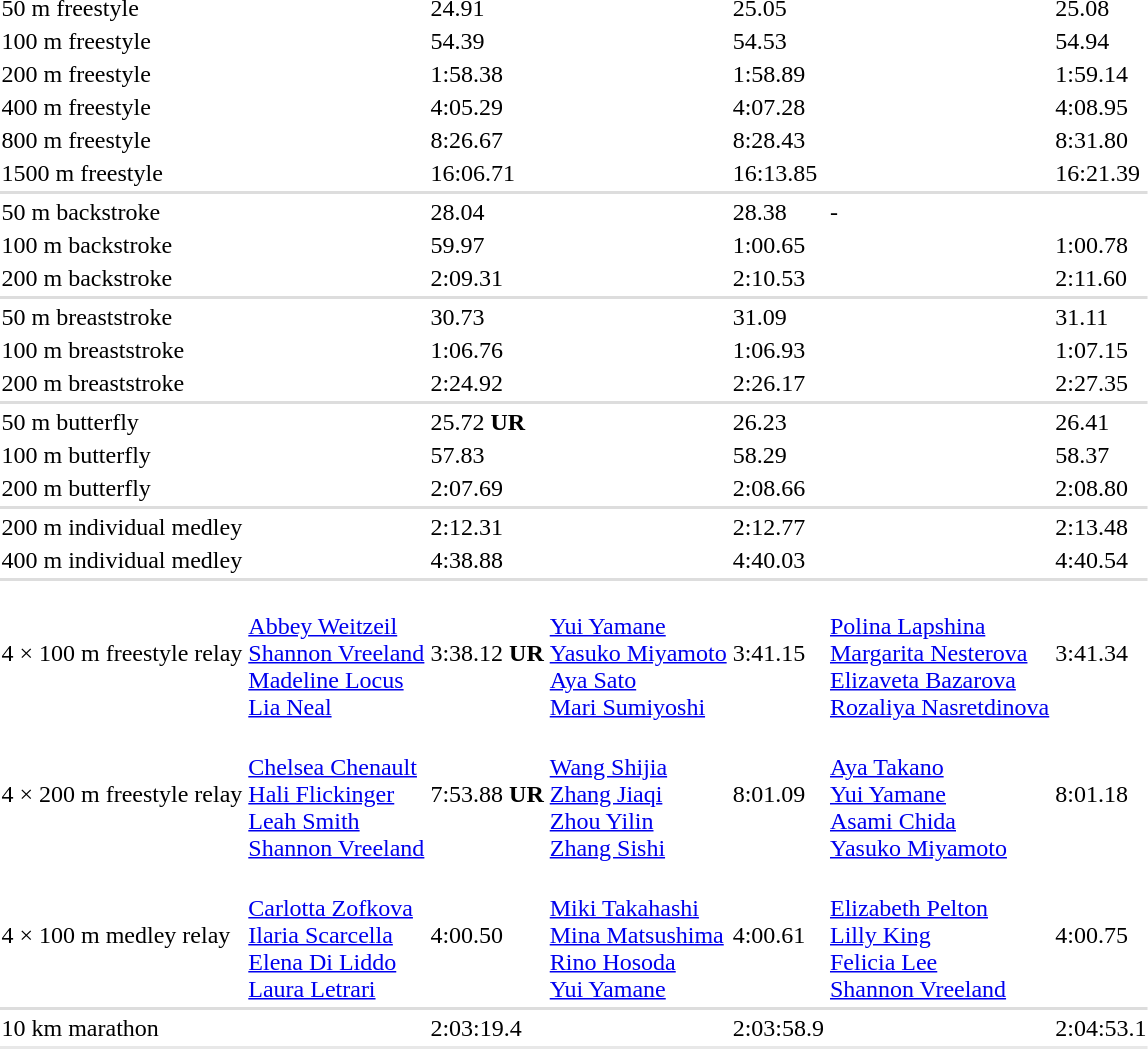<table>
<tr>
<td>50 m freestyle<br></td>
<td></td>
<td>24.91</td>
<td></td>
<td>25.05</td>
<td></td>
<td>25.08</td>
</tr>
<tr>
<td>100 m freestyle<br></td>
<td></td>
<td>54.39</td>
<td></td>
<td>54.53</td>
<td></td>
<td>54.94</td>
</tr>
<tr>
<td>200 m freestyle<br></td>
<td></td>
<td>1:58.38</td>
<td></td>
<td>1:58.89</td>
<td></td>
<td>1:59.14</td>
</tr>
<tr>
<td>400 m freestyle<br></td>
<td></td>
<td>4:05.29</td>
<td></td>
<td>4:07.28</td>
<td></td>
<td>4:08.95</td>
</tr>
<tr>
<td>800 m freestyle<br></td>
<td></td>
<td>8:26.67</td>
<td></td>
<td>8:28.43</td>
<td></td>
<td>8:31.80</td>
</tr>
<tr>
<td>1500 m freestyle<br></td>
<td></td>
<td>16:06.71</td>
<td></td>
<td>16:13.85</td>
<td></td>
<td>16:21.39</td>
</tr>
<tr bgcolor=#DDDDDD>
<td colspan=7></td>
</tr>
<tr>
<td>50 m backstroke<br></td>
<td></td>
<td>28.04</td>
<td><br></td>
<td>28.38</td>
<td>-</td>
<td></td>
</tr>
<tr>
<td>100 m backstroke<br></td>
<td></td>
<td>59.97</td>
<td></td>
<td>1:00.65</td>
<td></td>
<td>1:00.78</td>
</tr>
<tr>
<td>200 m backstroke<br></td>
<td></td>
<td>2:09.31</td>
<td></td>
<td>2:10.53</td>
<td></td>
<td>2:11.60</td>
</tr>
<tr bgcolor=#DDDDDD>
<td colspan=7></td>
</tr>
<tr>
<td>50 m breaststroke<br></td>
<td></td>
<td>30.73</td>
<td></td>
<td>31.09</td>
<td><br></td>
<td>31.11</td>
</tr>
<tr>
<td>100 m breaststroke<br></td>
<td></td>
<td>1:06.76</td>
<td></td>
<td>1:06.93</td>
<td></td>
<td>1:07.15</td>
</tr>
<tr>
<td>200 m breaststroke<br></td>
<td></td>
<td>2:24.92</td>
<td></td>
<td>2:26.17</td>
<td></td>
<td>2:27.35</td>
</tr>
<tr bgcolor=#DDDDDD>
<td colspan=7></td>
</tr>
<tr>
<td>50 m butterfly<br></td>
<td></td>
<td>25.72 <strong>UR</strong></td>
<td></td>
<td>26.23</td>
<td></td>
<td>26.41</td>
</tr>
<tr>
<td>100 m butterfly<br></td>
<td></td>
<td>57.83</td>
<td></td>
<td>58.29</td>
<td></td>
<td>58.37</td>
</tr>
<tr>
<td>200 m butterfly<br></td>
<td></td>
<td>2:07.69</td>
<td></td>
<td>2:08.66</td>
<td></td>
<td>2:08.80</td>
</tr>
<tr bgcolor=#DDDDDD>
<td colspan=7></td>
</tr>
<tr>
<td>200 m individual medley<br></td>
<td></td>
<td>2:12.31</td>
<td></td>
<td>2:12.77</td>
<td></td>
<td>2:13.48</td>
</tr>
<tr>
<td>400 m individual medley<br></td>
<td></td>
<td>4:38.88</td>
<td></td>
<td>4:40.03</td>
<td></td>
<td>4:40.54</td>
</tr>
<tr bgcolor=#DDDDDD>
<td colspan=7></td>
</tr>
<tr>
<td>4 × 100 m freestyle relay<br></td>
<td><br><a href='#'>Abbey Weitzeil</a><br><a href='#'>Shannon Vreeland</a><br><a href='#'>Madeline Locus</a><br><a href='#'>Lia Neal</a></td>
<td>3:38.12 <strong>UR</strong></td>
<td><br><a href='#'>Yui Yamane</a><br><a href='#'>Yasuko Miyamoto</a><br><a href='#'>Aya Sato</a><br><a href='#'>Mari Sumiyoshi</a></td>
<td>3:41.15</td>
<td><br><a href='#'>Polina Lapshina</a><br><a href='#'>Margarita Nesterova</a><br><a href='#'>Elizaveta Bazarova</a><br><a href='#'>Rozaliya Nasretdinova</a></td>
<td>3:41.34</td>
</tr>
<tr>
<td>4 × 200 m freestyle relay<br></td>
<td><br><a href='#'>Chelsea Chenault</a><br><a href='#'>Hali Flickinger</a><br><a href='#'>Leah Smith</a><br><a href='#'>Shannon Vreeland</a></td>
<td>7:53.88 <strong>UR</strong></td>
<td><br><a href='#'>Wang Shijia</a><br><a href='#'>Zhang Jiaqi</a><br><a href='#'>Zhou Yilin</a><br><a href='#'>Zhang Sishi</a></td>
<td>8:01.09</td>
<td><br><a href='#'>Aya Takano</a><br><a href='#'>Yui Yamane</a><br><a href='#'>Asami Chida</a><br><a href='#'>Yasuko Miyamoto</a></td>
<td>8:01.18</td>
</tr>
<tr>
<td>4 × 100 m medley relay<br></td>
<td><br><a href='#'>Carlotta Zofkova</a><br><a href='#'>Ilaria Scarcella</a><br><a href='#'>Elena Di Liddo</a><br><a href='#'>Laura Letrari</a></td>
<td>4:00.50</td>
<td><br><a href='#'>Miki Takahashi</a><br><a href='#'>Mina Matsushima</a><br><a href='#'>Rino Hosoda</a><br><a href='#'>Yui Yamane</a></td>
<td>4:00.61</td>
<td><br><a href='#'>Elizabeth Pelton</a><br><a href='#'>Lilly King</a><br><a href='#'>Felicia Lee</a><br><a href='#'>Shannon Vreeland</a></td>
<td>4:00.75</td>
</tr>
<tr bgcolor=#DDDDDD>
<td colspan=7></td>
</tr>
<tr>
<td>10 km marathon<br></td>
<td></td>
<td>2:03:19.4</td>
<td></td>
<td>2:03:58.9</td>
<td></td>
<td>2:04:53.1</td>
</tr>
<tr bgcolor= e8e8e8>
<td colspan=7></td>
</tr>
</table>
